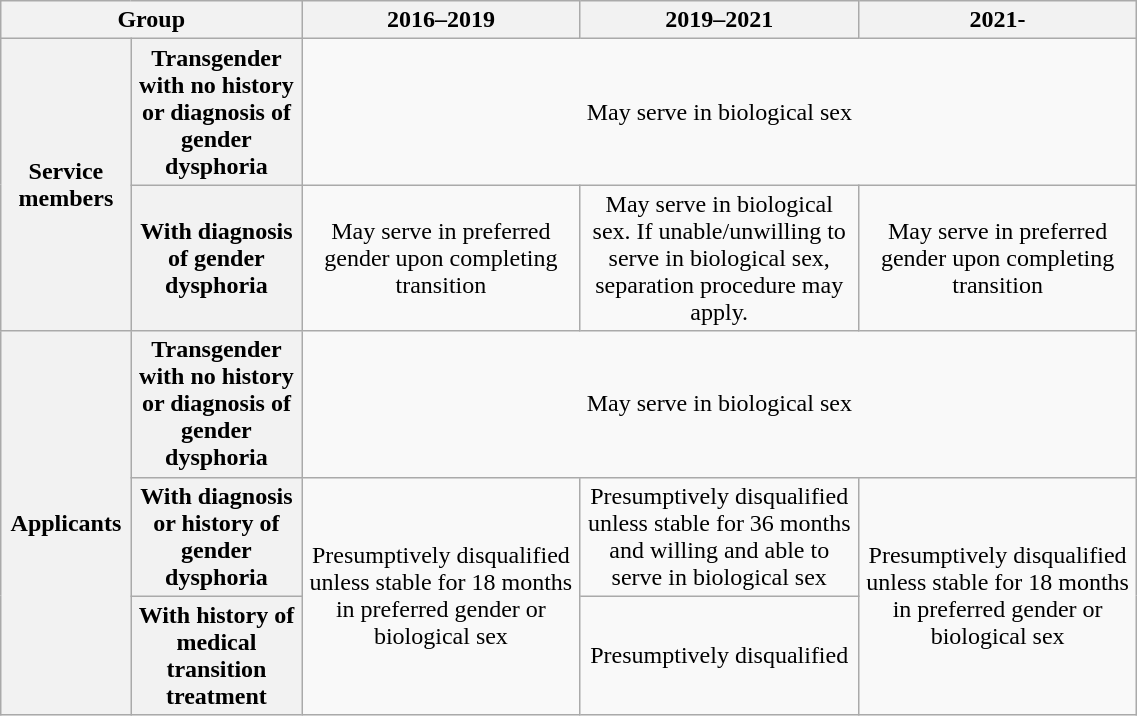<table class="wikitable plainrowheaders" style="text-align:center;" width="60%">
<tr>
<th width="15%" colspan="2">Group</th>
<th width="20%">2016–2019</th>
<th width="20%">2019–2021</th>
<th width="20%">2021-</th>
</tr>
<tr>
<th rowspan="2">Service members</th>
<th scope="row">Transgender with no history or diagnosis of gender dysphoria</th>
<td colspan="3">May serve in biological sex</td>
</tr>
<tr>
<th scope="row">With diagnosis of gender dysphoria</th>
<td>May serve in preferred gender upon completing transition</td>
<td>May serve in biological sex. If unable/unwilling to serve in biological sex, separation procedure may apply.</td>
<td>May serve in preferred gender upon completing transition</td>
</tr>
<tr>
<th rowspan="3">Applicants</th>
<th scope="row">Transgender with no history or diagnosis of gender dysphoria</th>
<td colspan="3">May serve in biological sex</td>
</tr>
<tr>
<th scope="row">With diagnosis or history of gender dysphoria</th>
<td rowspan="2">Presumptively disqualified unless stable for 18 months in preferred gender or biological sex</td>
<td>Presumptively disqualified unless stable for 36 months and willing and able to serve in biological sex</td>
<td rowspan="2">Presumptively disqualified unless stable for 18 months in preferred gender or biological sex</td>
</tr>
<tr>
<th scope="row">With history of medical transition treatment</th>
<td>Presumptively disqualified</td>
</tr>
</table>
